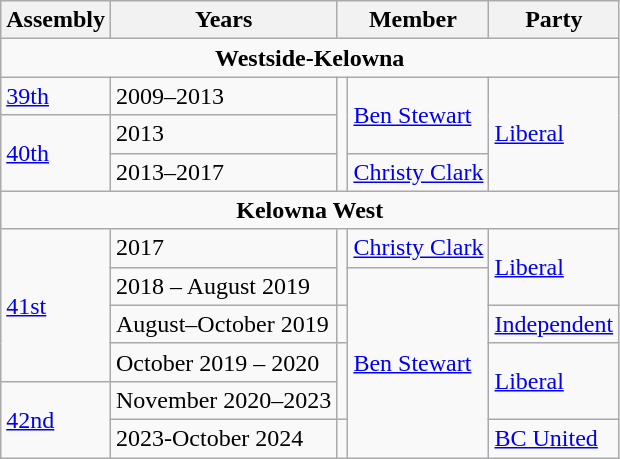<table class="wikitable">
<tr>
<th>Assembly</th>
<th>Years</th>
<th colspan="2">Member</th>
<th>Party</th>
</tr>
<tr>
<td align="center" colspan=5><strong>Westside-Kelowna</strong></td>
</tr>
<tr>
<td><a href='#'>39th</a></td>
<td>2009–2013</td>
<td rowspan=3 ></td>
<td rowspan=2><a href='#'>Ben Stewart</a></td>
<td rowspan=3><a href='#'>Liberal</a></td>
</tr>
<tr>
<td rowspan=2><a href='#'>40th</a></td>
<td>2013</td>
</tr>
<tr>
<td>2013–2017</td>
<td><a href='#'>Christy Clark</a></td>
</tr>
<tr>
<td align="center" colspan=5><strong>Kelowna West</strong></td>
</tr>
<tr>
<td rowspan=4><a href='#'>41st</a></td>
<td>2017</td>
<td rowspan=2 ></td>
<td><a href='#'>Christy Clark</a></td>
<td rowspan=2><a href='#'>Liberal</a></td>
</tr>
<tr>
<td>2018 – August 2019</td>
<td rowspan=5><a href='#'>Ben Stewart</a></td>
</tr>
<tr>
<td>August–October 2019</td>
<td></td>
<td><a href='#'>Independent</a></td>
</tr>
<tr>
<td>October 2019 – 2020</td>
<td rowspan=2 ></td>
<td rowspan=2><a href='#'>Liberal</a></td>
</tr>
<tr>
<td rowspan=2><a href='#'>42nd</a></td>
<td>November 2020–2023</td>
</tr>
<tr>
<td>2023-October 2024</td>
<td></td>
<td><a href='#'>BC United</a></td>
</tr>
</table>
